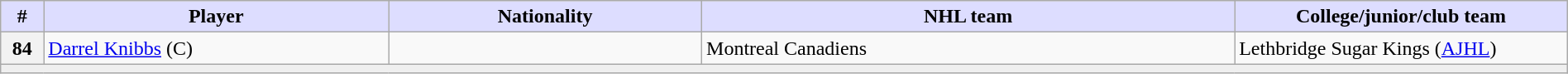<table class="wikitable" style="width: 100%">
<tr>
<th style="background:#ddf; width:2.75%;">#</th>
<th style="background:#ddf; width:22.0%;">Player</th>
<th style="background:#ddf; width:20.0%;">Nationality</th>
<th style="background:#ddf; width:34.0%;">NHL team</th>
<th style="background:#ddf; width:100.0%;">College/junior/club team</th>
</tr>
<tr>
<th>84</th>
<td><a href='#'>Darrel Knibbs</a> (C)</td>
<td></td>
<td>Montreal Canadiens</td>
<td>Lethbridge Sugar Kings (<a href='#'>AJHL</a>)</td>
</tr>
<tr>
<td align=center colspan="6" bgcolor="#efefef"></td>
</tr>
</table>
